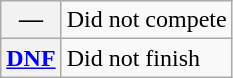<table class="wikitable">
<tr>
<th scope="row">—</th>
<td>Did not compete</td>
</tr>
<tr>
<th scope="row"><a href='#'>DNF</a></th>
<td>Did not finish</td>
</tr>
</table>
